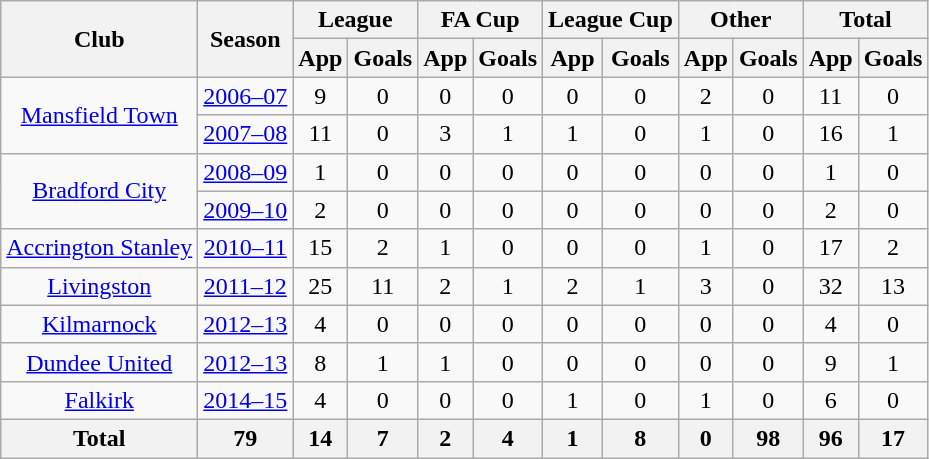<table class="wikitable" style="text-align:center">
<tr>
<th rowspan="2">Club</th>
<th rowspan="2">Season</th>
<th colspan="2">League</th>
<th colspan="2">FA Cup</th>
<th colspan="2">League Cup</th>
<th colspan="2">Other</th>
<th colspan="2">Total</th>
</tr>
<tr>
<th>App</th>
<th>Goals</th>
<th>App</th>
<th>Goals</th>
<th>App</th>
<th>Goals</th>
<th>App</th>
<th>Goals</th>
<th>App</th>
<th>Goals</th>
</tr>
<tr>
<td rowspan="2"><a href='#'>Mansfield Town</a></td>
<td><a href='#'>2006–07</a></td>
<td>9</td>
<td>0</td>
<td>0</td>
<td>0</td>
<td>0</td>
<td>0</td>
<td>2</td>
<td>0</td>
<td>11</td>
<td>0</td>
</tr>
<tr>
<td><a href='#'>2007–08</a></td>
<td>11</td>
<td>0</td>
<td>3</td>
<td>1</td>
<td>1</td>
<td>0</td>
<td>1</td>
<td>0</td>
<td>16</td>
<td>1</td>
</tr>
<tr>
<td rowspan="2"><a href='#'>Bradford City</a></td>
<td><a href='#'>2008–09</a></td>
<td>1</td>
<td>0</td>
<td>0</td>
<td>0</td>
<td>0</td>
<td>0</td>
<td>0</td>
<td>0</td>
<td>1</td>
<td>0</td>
</tr>
<tr>
<td><a href='#'>2009–10</a></td>
<td>2</td>
<td>0</td>
<td>0</td>
<td>0</td>
<td>0</td>
<td>0</td>
<td>0</td>
<td>0</td>
<td>2</td>
<td>0</td>
</tr>
<tr>
<td><a href='#'>Accrington Stanley</a></td>
<td><a href='#'>2010–11</a></td>
<td>15</td>
<td>2</td>
<td>1</td>
<td>0</td>
<td>0</td>
<td>0</td>
<td>1</td>
<td>0</td>
<td>17</td>
<td>2</td>
</tr>
<tr>
<td><a href='#'>Livingston</a></td>
<td><a href='#'>2011–12</a></td>
<td>25</td>
<td>11</td>
<td>2</td>
<td>1</td>
<td>2</td>
<td>1</td>
<td>3</td>
<td>0</td>
<td>32</td>
<td>13</td>
</tr>
<tr>
<td><a href='#'>Kilmarnock</a></td>
<td><a href='#'>2012–13</a></td>
<td>4</td>
<td>0</td>
<td>0</td>
<td>0</td>
<td>0</td>
<td>0</td>
<td>0</td>
<td>0</td>
<td>4</td>
<td>0</td>
</tr>
<tr>
<td><a href='#'>Dundee United</a></td>
<td><a href='#'>2012–13</a></td>
<td>8</td>
<td>1</td>
<td>1</td>
<td>0</td>
<td>0</td>
<td>0</td>
<td>0</td>
<td>0</td>
<td>9</td>
<td>1</td>
</tr>
<tr>
<td><a href='#'>Falkirk</a></td>
<td><a href='#'>2014–15</a></td>
<td>4</td>
<td>0</td>
<td>0</td>
<td>0</td>
<td>1</td>
<td>0</td>
<td>1</td>
<td>0</td>
<td>6</td>
<td>0</td>
</tr>
<tr>
<th>Total</th>
<th>79</th>
<th>14</th>
<th>7</th>
<th>2</th>
<th>4</th>
<th>1</th>
<th>8</th>
<th>0</th>
<th>98</th>
<th>96</th>
<th>17</th>
</tr>
</table>
